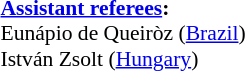<table style="width:100%; font-size:90%;">
<tr>
<td><br><strong><a href='#'>Assistant referees</a>:</strong>
<br>Eunápio de Queiròz (<a href='#'>Brazil</a>)
<br>István Zsolt (<a href='#'>Hungary</a>)</td>
</tr>
</table>
